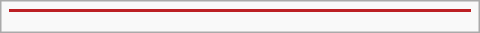<table class="infobox" style="width: 20em; font-size: 95%em;">
<tr bgcolor="#BC2024" style="text-align: center">
<th colspan="3" style="color:white;"></th>
</tr>
<tr style="text-align: center;">
<td></td>
<td></td>
<td></td>
</tr>
<tr style="font-size: 90%; text-align: center">
<td></td>
<td></td>
<td></td>
</tr>
</table>
